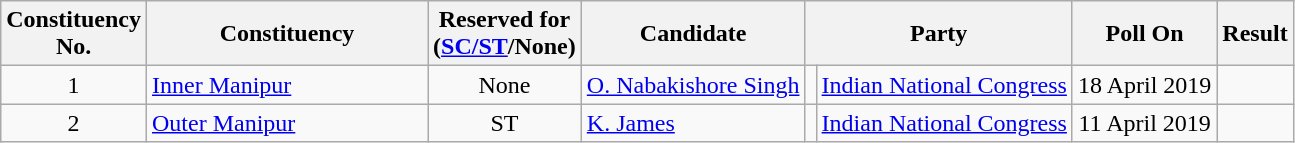<table class="wikitable sortable">
<tr>
<th>Constituency <br> No.</th>
<th style="width:180px;">Constituency</th>
<th>Reserved for<br>(<a href='#'>SC/ST</a>/None)</th>
<th>Candidate </th>
<th colspan="2">Party</th>
<th>Poll On</th>
<th>Result</th>
</tr>
<tr>
<td style="text-align:center;">1</td>
<td><a href='#'>Inner Manipur</a></td>
<td style="text-align:center;">None</td>
<td><a href='#'>O. Nabakishore Singh</a></td>
<td bgcolor=></td>
<td><a href='#'>Indian National Congress</a></td>
<td style="text-align:center;">18 April 2019</td>
<td></td>
</tr>
<tr>
<td style="text-align:center;">2</td>
<td><a href='#'>Outer Manipur</a></td>
<td style="text-align:center;">ST</td>
<td><a href='#'>K. James</a></td>
<td bgcolor=></td>
<td><a href='#'>Indian National Congress</a></td>
<td style="text-align:center;">11 April 2019</td>
<td></td>
</tr>
</table>
